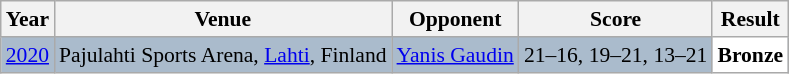<table class="sortable wikitable" style="font-size: 90%">
<tr>
<th>Year</th>
<th>Venue</th>
<th>Opponent</th>
<th>Score</th>
<th>Result</th>
</tr>
<tr style="background:#AABBCC">
<td align="center"><a href='#'>2020</a></td>
<td align="left">Pajulahti Sports Arena, <a href='#'>Lahti</a>, Finland</td>
<td align="left"> <a href='#'>Yanis Gaudin</a></td>
<td align="left">21–16, 19–21, 13–21</td>
<td style="text-align:left; background:white"> <strong>Bronze</strong></td>
</tr>
</table>
